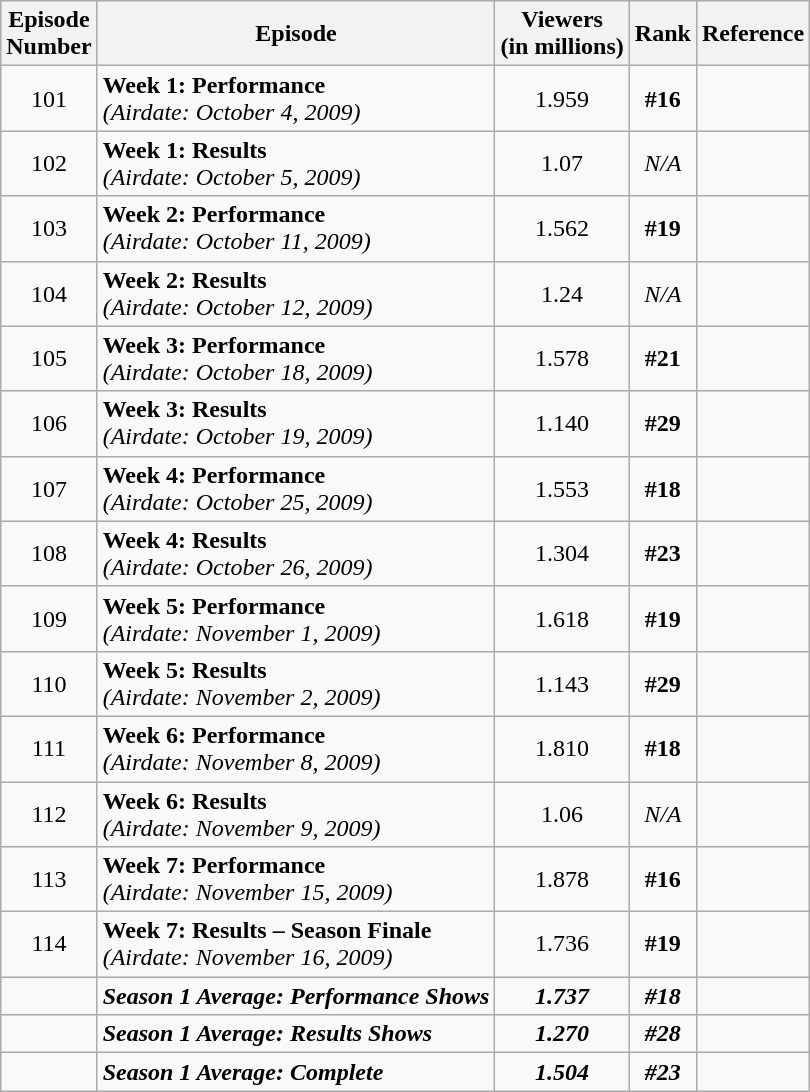<table class="wikitable sortable">
<tr>
<th>Episode<br>Number</th>
<th>Episode</th>
<th>Viewers<br>(in millions)</th>
<th>Rank</th>
<th>Reference</th>
</tr>
<tr>
<td style="text-align:center">101</td>
<td><strong>Week 1: Performance</strong> <br> <em>(Airdate: October 4, 2009)</em></td>
<td style="text-align:center">1.959</td>
<td style="text-align:center"><strong>#16</strong></td>
<td></td>
</tr>
<tr>
<td style="text-align:center">102</td>
<td><strong>Week 1: Results</strong> <br> <em>(Airdate: October 5, 2009)</em></td>
<td style="text-align:center">1.07</td>
<td style="text-align:center"><em>N/A</em></td>
<td></td>
</tr>
<tr>
<td style="text-align:center">103</td>
<td><strong>Week 2: Performance</strong> <br> <em>(Airdate: October 11, 2009)</em></td>
<td style="text-align:center">1.562</td>
<td style="text-align:center"><strong>#19</strong></td>
<td></td>
</tr>
<tr>
<td style="text-align:center">104</td>
<td><strong>Week 2: Results</strong> <br> <em>(Airdate: October 12, 2009)</em></td>
<td style="text-align:center">1.24</td>
<td style="text-align:center"><em>N/A</em></td>
<td></td>
</tr>
<tr>
<td style="text-align:center">105</td>
<td><strong>Week 3: Performance</strong> <br> <em>(Airdate: October 18, 2009)</em></td>
<td style="text-align:center">1.578</td>
<td style="text-align:center"><strong>#21</strong></td>
<td></td>
</tr>
<tr>
<td style="text-align:center">106</td>
<td><strong>Week 3: Results</strong> <br> <em>(Airdate: October 19, 2009)</em></td>
<td style="text-align:center">1.140</td>
<td style="text-align:center"><strong>#29</strong></td>
<td></td>
</tr>
<tr>
<td style="text-align:center">107</td>
<td><strong>Week 4: Performance</strong> <br> <em>(Airdate: October 25, 2009)</em></td>
<td style="text-align:center">1.553</td>
<td style="text-align:center"><strong>#18</strong></td>
<td></td>
</tr>
<tr>
<td style="text-align:center">108</td>
<td><strong>Week 4: Results</strong> <br> <em>(Airdate: October 26, 2009)</em></td>
<td style="text-align:center">1.304</td>
<td style="text-align:center"><strong>#23</strong></td>
<td></td>
</tr>
<tr>
<td style="text-align:center">109</td>
<td><strong>Week 5: Performance</strong> <br> <em>(Airdate: November 1, 2009)</em></td>
<td style="text-align:center">1.618</td>
<td style="text-align:center"><strong>#19</strong></td>
<td></td>
</tr>
<tr>
<td style="text-align:center">110</td>
<td><strong>Week 5: Results</strong> <br> <em>(Airdate: November 2, 2009)</em></td>
<td style="text-align:center">1.143</td>
<td style="text-align:center"><strong>#29</strong></td>
<td></td>
</tr>
<tr>
<td style="text-align:center">111</td>
<td><strong>Week 6: Performance</strong> <br> <em>(Airdate: November 8, 2009)</em></td>
<td style="text-align:center">1.810</td>
<td style="text-align:center"><strong>#18</strong></td>
<td></td>
</tr>
<tr>
<td style="text-align:center">112</td>
<td><strong>Week 6: Results</strong> <br> <em>(Airdate: November 9, 2009)</em></td>
<td style="text-align:center">1.06</td>
<td style="text-align:center"><em>N/A</em></td>
<td></td>
</tr>
<tr>
<td style="text-align:center">113</td>
<td><strong>Week 7: Performance</strong> <br> <em>(Airdate: November 15, 2009)</em></td>
<td style="text-align:center">1.878</td>
<td style="text-align:center"><strong>#16</strong></td>
<td></td>
</tr>
<tr>
<td style="text-align:center">114</td>
<td><strong>Week 7: Results – Season Finale</strong> <br> <em>(Airdate: November 16, 2009)</em></td>
<td style="text-align:center">1.736</td>
<td style="text-align:center"><strong>#19</strong></td>
<td></td>
</tr>
<tr>
<td style="text-align:center"></td>
<td><strong><em>Season 1 Average: Performance Shows</em></strong></td>
<td style="text-align:center"><strong><em>1.737</em></strong></td>
<td style="text-align:center"><strong><em>#18</em></strong></td>
<td></td>
</tr>
<tr>
<td style="text-align:center"></td>
<td><strong><em>Season 1 Average: Results Shows</em></strong></td>
<td style="text-align:center"><strong><em>1.270</em></strong></td>
<td style="text-align:center"><strong><em>#28</em></strong></td>
<td></td>
</tr>
<tr>
<td style="text-align:center"></td>
<td><strong><em>Season 1 Average: Complete</em></strong></td>
<td style="text-align:center"><strong><em>1.504</em></strong></td>
<td style="text-align:center"><strong><em>#23</em></strong></td>
<td></td>
</tr>
</table>
